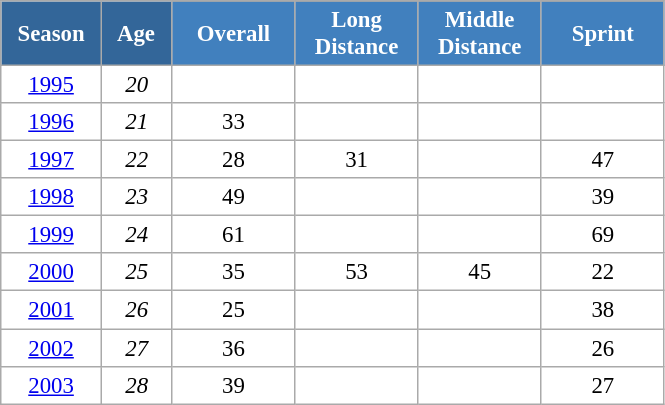<table class="wikitable" style="font-size:95%; text-align:center; border:grey solid 1px; border-collapse:collapse; background:#ffffff;">
<tr>
<th style="background-color:#369; color:white; width:60px;" rowspan="2"> Season </th>
<th style="background-color:#369; color:white; width:40px;" rowspan="2"> Age </th>
</tr>
<tr>
<th style="background-color:#4180be; color:white; width:75px;">Overall</th>
<th style="background-color:#4180be; color:white; width:75px;">Long Distance</th>
<th style="background-color:#4180be; color:white; width:75px;">Middle Distance</th>
<th style="background-color:#4180be; color:white; width:75px;">Sprint</th>
</tr>
<tr>
<td><a href='#'>1995</a></td>
<td><em>20</em></td>
<td></td>
<td></td>
<td></td>
<td></td>
</tr>
<tr>
<td><a href='#'>1996</a></td>
<td><em>21</em></td>
<td>33</td>
<td></td>
<td></td>
<td></td>
</tr>
<tr>
<td><a href='#'>1997</a></td>
<td><em>22</em></td>
<td>28</td>
<td>31</td>
<td></td>
<td>47</td>
</tr>
<tr>
<td><a href='#'>1998</a></td>
<td><em>23</em></td>
<td>49</td>
<td></td>
<td></td>
<td>39</td>
</tr>
<tr>
<td><a href='#'>1999</a></td>
<td><em>24</em></td>
<td>61</td>
<td></td>
<td></td>
<td>69</td>
</tr>
<tr>
<td><a href='#'>2000</a></td>
<td><em>25</em></td>
<td>35</td>
<td>53</td>
<td>45</td>
<td>22</td>
</tr>
<tr>
<td><a href='#'>2001</a></td>
<td><em>26</em></td>
<td>25</td>
<td></td>
<td></td>
<td>38</td>
</tr>
<tr>
<td><a href='#'>2002</a></td>
<td><em>27</em></td>
<td>36</td>
<td></td>
<td></td>
<td>26</td>
</tr>
<tr>
<td><a href='#'>2003</a></td>
<td><em>28</em></td>
<td>39</td>
<td></td>
<td></td>
<td>27</td>
</tr>
</table>
